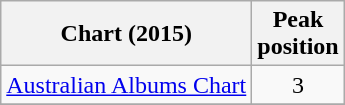<table class="wikitable sortable">
<tr>
<th>Chart (2015)</th>
<th>Peak<br>position</th>
</tr>
<tr>
<td><a href='#'>Australian Albums Chart</a></td>
<td align=center>3</td>
</tr>
<tr>
</tr>
</table>
